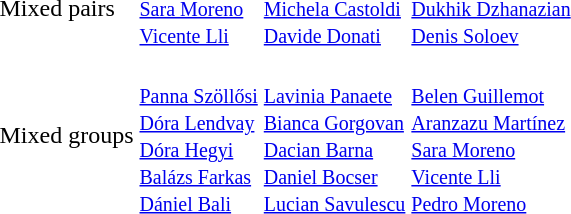<table>
<tr>
<td>Mixed pairs<br></td>
<td> <br> <small> <a href='#'>Sara Moreno</a> <br> <a href='#'>Vicente Lli</a></small></td>
<td> <br> <small> <a href='#'>Michela Castoldi</a> <br> <a href='#'>Davide Donati</a></small></td>
<td> <br> <small> <a href='#'>Dukhik Dzhanazian</a> <br> <a href='#'>Denis Soloev</a></small></td>
</tr>
<tr>
<td>Mixed groups<br></td>
<td> <br> <small> <a href='#'>Panna Szöllősi</a> <br> <a href='#'>Dóra Lendvay</a> <br> <a href='#'>Dóra Hegyi</a> <br> <a href='#'>Balázs Farkas</a> <br> <a href='#'>Dániel Bali</a> </small></td>
<td> <br> <small> <a href='#'>Lavinia Panaete</a> <br> <a href='#'>Bianca Gorgovan</a> <br> <a href='#'>Dacian Barna</a> <br> <a href='#'>Daniel Bocser</a> <br> <a href='#'>Lucian Savulescu</a> </small></td>
<td> <br> <small> <a href='#'>Belen Guillemot</a> <br> <a href='#'>Aranzazu Martínez</a> <br> <a href='#'>Sara Moreno</a> <br> <a href='#'>Vicente Lli</a> <br> <a href='#'>Pedro Moreno</a> </small></td>
</tr>
</table>
